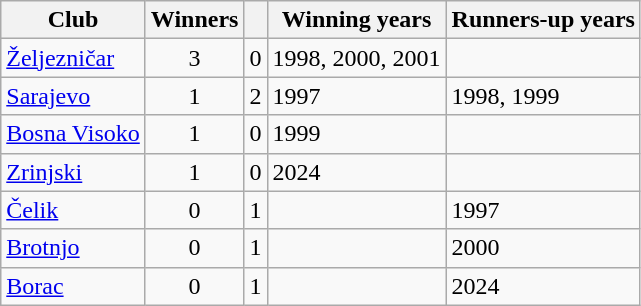<table class="wikitable sortable">
<tr>
<th>Club</th>
<th>Winners</th>
<th></th>
<th>Winning years</th>
<th>Runners-up years</th>
</tr>
<tr>
<td><a href='#'>Željezničar</a></td>
<td style="text-align:center">3</td>
<td style="text-align:center">0</td>
<td>1998, 2000, 2001</td>
<td></td>
</tr>
<tr>
<td><a href='#'>Sarajevo</a></td>
<td style="text-align:center">1</td>
<td style="text-align:center">2</td>
<td>1997</td>
<td>1998, 1999</td>
</tr>
<tr>
<td><a href='#'>Bosna Visoko</a></td>
<td style="text-align:center">1</td>
<td style="text-align:center">0</td>
<td>1999</td>
<td></td>
</tr>
<tr>
<td><a href='#'>Zrinjski</a></td>
<td style="text-align:center">1</td>
<td style="text-align:center">0</td>
<td>2024</td>
<td></td>
</tr>
<tr>
<td><a href='#'>Čelik</a></td>
<td style="text-align:center">0</td>
<td style="text-align:center">1</td>
<td></td>
<td>1997</td>
</tr>
<tr>
<td><a href='#'>Brotnjo</a></td>
<td style="text-align:center">0</td>
<td style="text-align:center">1</td>
<td></td>
<td>2000</td>
</tr>
<tr>
<td><a href='#'>Borac</a></td>
<td style="text-align:center">0</td>
<td style="text-align:center">1</td>
<td></td>
<td>2024</td>
</tr>
</table>
